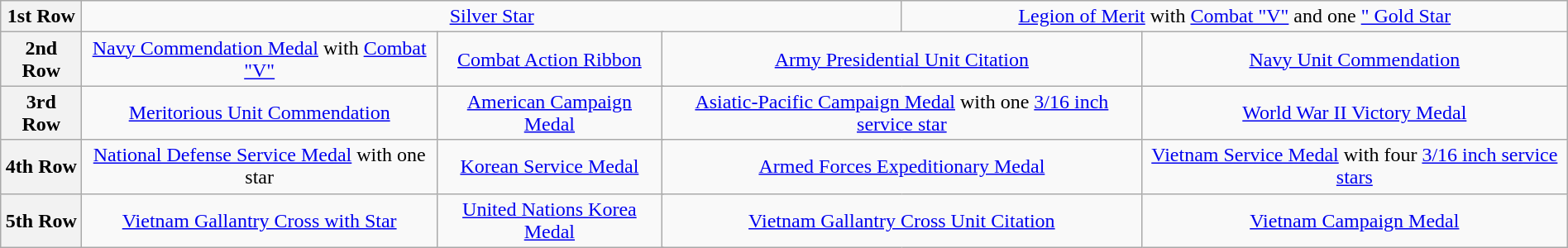<table class="wikitable" style="margin:1em auto; text-align:center;">
<tr>
<th>1st Row</th>
<td colspan="9"><a href='#'>Silver Star</a></td>
<td colspan="5"><a href='#'>Legion of Merit</a> with <a href='#'>Combat "V"</a> and one <a href='#'>" Gold Star</a></td>
</tr>
<tr>
<th>2nd Row</th>
<td colspan="4"><a href='#'>Navy Commendation Medal</a> with <a href='#'>Combat "V"</a></td>
<td colspan="4"><a href='#'>Combat Action Ribbon</a></td>
<td colspan="4"><a href='#'>Army Presidential Unit Citation</a></td>
<td colspan="4"><a href='#'>Navy Unit Commendation</a></td>
</tr>
<tr>
<th>3rd Row</th>
<td colspan="4"><a href='#'>Meritorious Unit Commendation</a></td>
<td colspan="4"><a href='#'>American Campaign Medal</a></td>
<td colspan="4"><a href='#'>Asiatic-Pacific Campaign Medal</a> with one <a href='#'>3/16 inch service star</a></td>
<td colspan="4"><a href='#'>World War II Victory Medal</a></td>
</tr>
<tr>
<th>4th Row</th>
<td colspan="4"><a href='#'>National Defense Service Medal</a> with one star</td>
<td colspan="4"><a href='#'>Korean Service Medal</a></td>
<td colspan="4"><a href='#'>Armed Forces Expeditionary Medal</a></td>
<td colspan="4"><a href='#'>Vietnam Service Medal</a> with four <a href='#'>3/16 inch service stars</a></td>
</tr>
<tr>
<th>5th Row</th>
<td colspan="4"><a href='#'>Vietnam Gallantry Cross with Star</a></td>
<td colspan="4"><a href='#'>United Nations Korea Medal</a></td>
<td colspan="4"><a href='#'>Vietnam Gallantry Cross Unit Citation</a></td>
<td colspan="4"><a href='#'>Vietnam Campaign Medal</a></td>
</tr>
</table>
